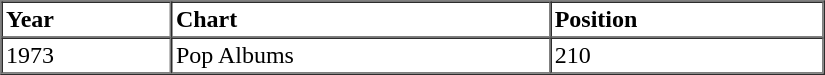<table border=1 cellspacing=0 cellpadding=2 width="550px">
<tr>
<th align="left">Year</th>
<th align="left">Chart</th>
<th align="left">Position</th>
</tr>
<tr>
<td align="left">1973</td>
<td align="left">Pop Albums</td>
<td align="left">210</td>
</tr>
<tr>
</tr>
</table>
